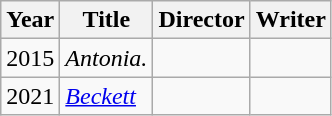<table class="wikitable">
<tr>
<th>Year</th>
<th>Title</th>
<th>Director</th>
<th>Writer</th>
</tr>
<tr>
<td>2015</td>
<td><em>Antonia.</em></td>
<td></td>
<td></td>
</tr>
<tr>
<td>2021</td>
<td><em><a href='#'>Beckett</a></em></td>
<td></td>
<td></td>
</tr>
</table>
